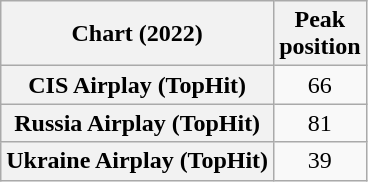<table class="wikitable plainrowheaders sortable" style="text-align:center">
<tr>
<th scope="col">Chart (2022)</th>
<th scope="col">Peak<br>position</th>
</tr>
<tr>
<th scope="row">CIS Airplay (TopHit)</th>
<td>66</td>
</tr>
<tr>
<th scope="row">Russia Airplay (TopHit)</th>
<td>81</td>
</tr>
<tr>
<th scope="row">Ukraine Airplay (TopHit)</th>
<td>39</td>
</tr>
</table>
